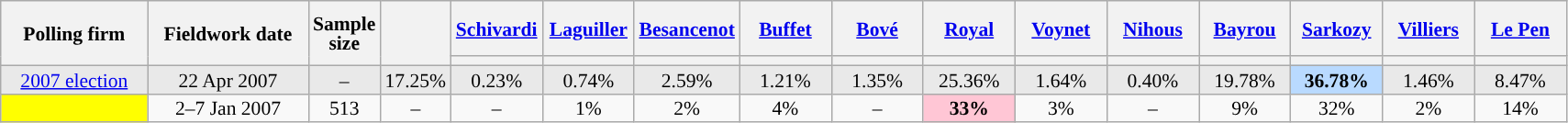<table class="wikitable sortable" style="text-align:center;font-size:90%;line-height:14px;">
<tr style="height:40px;">
<th style="width:100px;" rowspan="2">Polling firm</th>
<th style="width:110px;" rowspan="2">Fieldwork date</th>
<th style="width:35px;" rowspan="2">Sample<br>size</th>
<th style="width:30px;" rowspan="2"></th>
<th class="unsortable" style="width:60px;"><a href='#'>Schivardi</a><br></th>
<th class="unsortable" style="width:60px;"><a href='#'>Laguiller</a><br></th>
<th class="unsortable" style="width:60px;"><a href='#'>Besancenot</a><br></th>
<th class="unsortable" style="width:60px;"><a href='#'>Buffet</a><br></th>
<th class="unsortable" style="width:60px;"><a href='#'>Bové</a><br></th>
<th class="unsortable" style="width:60px;"><a href='#'>Royal</a><br></th>
<th class="unsortable" style="width:60px;"><a href='#'>Voynet</a><br></th>
<th class="unsortable" style="width:60px;"><a href='#'>Nihous</a><br></th>
<th class="unsortable" style="width:60px;"><a href='#'>Bayrou</a><br></th>
<th class="unsortable" style="width:60px;"><a href='#'>Sarkozy</a><br></th>
<th class="unsortable" style="width:60px;"><a href='#'>Villiers</a><br></th>
<th class="unsortable" style="width:60px;"><a href='#'>Le Pen</a><br></th>
</tr>
<tr>
<th style="background:"></th>
<th style="background:"></th>
<th style="background:"></th>
<th style="background:"></th>
<th style="background:"></th>
<th style="background:"></th>
<th style="background:"></th>
<th style="background:"></th>
<th style="background:"></th>
<th style="background:"></th>
<th style="background:"></th>
<th style="background:"></th>
</tr>
<tr style="background:#E9E9E9;">
<td><a href='#'>2007 election</a></td>
<td data-sort-value="2007-04-22">22 Apr 2007</td>
<td>–</td>
<td>17.25%</td>
<td>0.23%</td>
<td>0.74%</td>
<td>2.59%</td>
<td>1.21%</td>
<td>1.35%</td>
<td>25.36%</td>
<td>1.64%</td>
<td>0.40%</td>
<td>19.78%</td>
<td style="background:#B9DAFF;"><strong>36.78%</strong></td>
<td>1.46%</td>
<td>8.47%</td>
</tr>
<tr>
<td style="background:yellow;"></td>
<td data-sort-value="2007-01-07">2–7 Jan 2007</td>
<td>513</td>
<td>–</td>
<td>–</td>
<td>1%</td>
<td>2%</td>
<td>4%</td>
<td>–</td>
<td style="background:#FFC6D5;"><strong>33%</strong></td>
<td>3%</td>
<td>–</td>
<td>9%</td>
<td>32%</td>
<td>2%</td>
<td>14%</td>
</tr>
</table>
